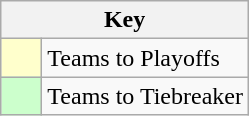<table class=wikitable>
<tr>
<th colspan=2>Key</th>
</tr>
<tr>
<td style="background:#ffffcc; width:20px;"></td>
<td align=left>Teams to Playoffs</td>
</tr>
<tr>
<td style="background:#ccffcc; width:20px;"></td>
<td align=left>Teams to Tiebreaker</td>
</tr>
</table>
